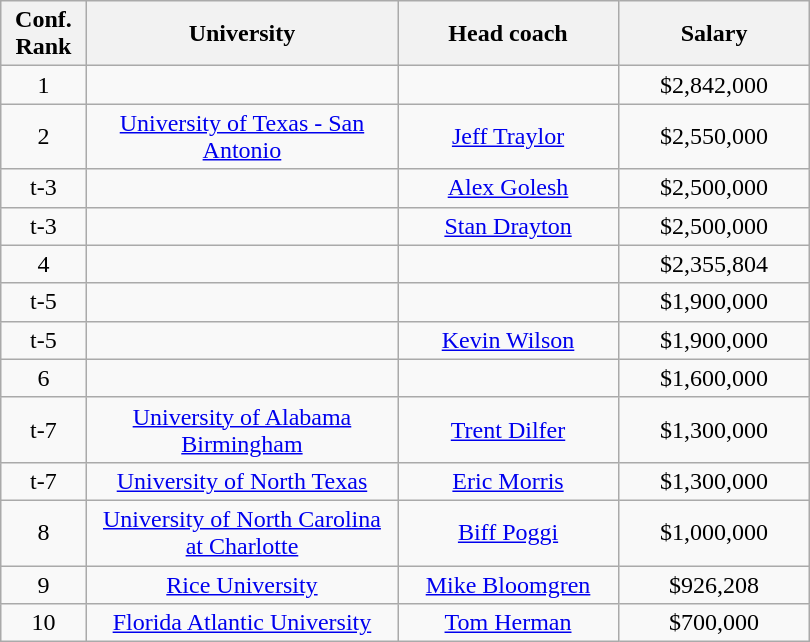<table class="wikitable sortable" style="text-align:center; margin:1em auto">
<tr>
<th style="width:50px;">Conf. <br> Rank</th>
<th style="width:200px;">University</th>
<th style="width:140px;">Head coach</th>
<th style="width:120px;">Salary</th>
</tr>
<tr>
<td>1</td>
<td></td>
<td></td>
<td>$2,842,000</td>
</tr>
<tr>
<td>2</td>
<td><a href='#'>University of Texas - San Antonio</a></td>
<td><a href='#'>Jeff Traylor</a></td>
<td>$2,550,000</td>
</tr>
<tr>
<td>t-3</td>
<td></td>
<td><a href='#'>Alex Golesh</a></td>
<td>$2,500,000</td>
</tr>
<tr>
<td>t-3</td>
<td></td>
<td><a href='#'>Stan Drayton</a></td>
<td>$2,500,000</td>
</tr>
<tr>
<td>4</td>
<td></td>
<td></td>
<td>$2,355,804</td>
</tr>
<tr>
<td>t-5</td>
<td></td>
<td></td>
<td>$1,900,000</td>
</tr>
<tr>
<td>t-5</td>
<td></td>
<td><a href='#'>Kevin Wilson</a></td>
<td>$1,900,000</td>
</tr>
<tr>
<td>6</td>
<td></td>
<td></td>
<td>$1,600,000</td>
</tr>
<tr>
<td>t-7</td>
<td><a href='#'>University of Alabama Birmingham</a></td>
<td><a href='#'>Trent Dilfer</a></td>
<td>$1,300,000</td>
</tr>
<tr>
<td>t-7</td>
<td><a href='#'>University of North Texas</a></td>
<td><a href='#'>Eric Morris</a></td>
<td>$1,300,000</td>
</tr>
<tr>
<td>8</td>
<td><a href='#'>University of North Carolina at Charlotte</a></td>
<td><a href='#'>Biff Poggi</a></td>
<td>$1,000,000</td>
</tr>
<tr>
<td>9</td>
<td><a href='#'>Rice University</a></td>
<td><a href='#'>Mike Bloomgren</a></td>
<td>$926,208</td>
</tr>
<tr>
<td>10</td>
<td><a href='#'>Florida Atlantic University</a></td>
<td><a href='#'>Tom Herman</a></td>
<td>$700,000</td>
</tr>
</table>
